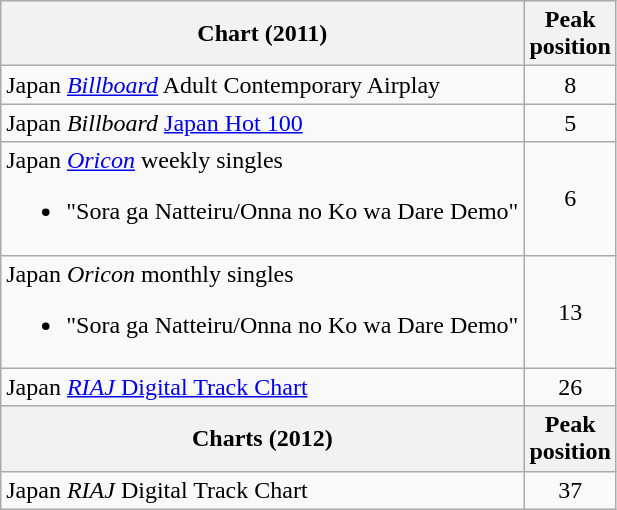<table class="wikitable sortable">
<tr>
<th>Chart (2011)</th>
<th>Peak<br>position</th>
</tr>
<tr>
<td>Japan <em><a href='#'>Billboard</a></em> Adult Contemporary Airplay</td>
<td align="center">8</td>
</tr>
<tr>
<td>Japan <em>Billboard</em> <a href='#'>Japan Hot 100</a></td>
<td align="center">5</td>
</tr>
<tr>
<td>Japan <em><a href='#'>Oricon</a></em> weekly singles<br><ul><li>"Sora ga Natteiru/Onna no Ko wa Dare Demo"</li></ul></td>
<td align="center">6</td>
</tr>
<tr>
<td>Japan <em>Oricon</em> monthly singles<br><ul><li>"Sora ga Natteiru/Onna no Ko wa Dare Demo"</li></ul></td>
<td align="center">13</td>
</tr>
<tr>
<td>Japan <a href='#'><em>RIAJ</em> Digital Track Chart</a></td>
<td align="center">26</td>
</tr>
<tr>
<th>Charts (2012)</th>
<th>Peak<br>position</th>
</tr>
<tr>
<td>Japan <em>RIAJ</em> Digital Track Chart</td>
<td align="center">37</td>
</tr>
</table>
